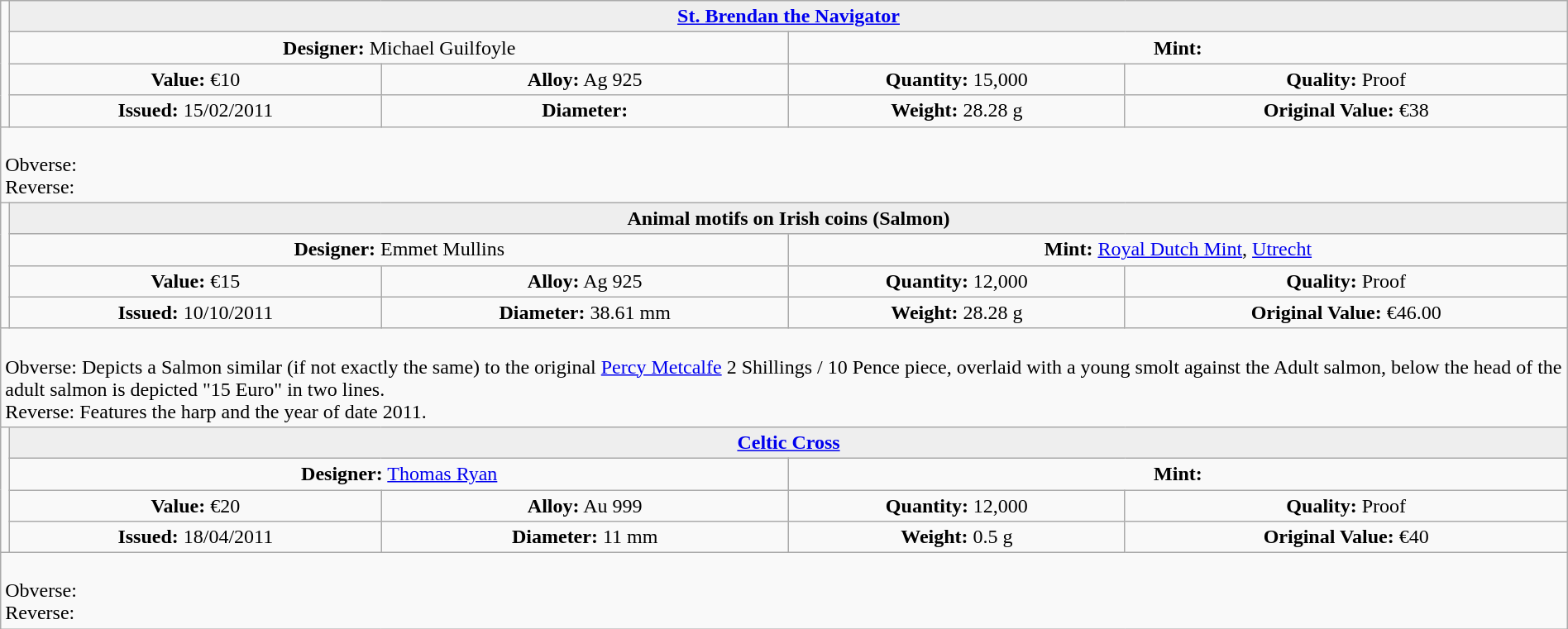<table class="wikitable" style="width:100%;">
<tr>
<td rowspan="4"  style="white-space:nowrap; width:330px; text-align:center;"></td>
<th colspan="4"  style="text-align:center; background:#eee;"><a href='#'>St. Brendan the Navigator</a></th>
</tr>
<tr style="text-align:center;">
<td colspan="2"  style="width:50%; "><strong>Designer:</strong> Michael Guilfoyle</td>
<td colspan="2"  style="width:50%; "><strong>Mint:</strong></td>
</tr>
<tr>
<td align=center><strong>Value:</strong> €10</td>
<td align=center><strong>Alloy:</strong> Ag 925</td>
<td align=center><strong>Quantity:</strong> 15,000</td>
<td align=center><strong>Quality:</strong> Proof</td>
</tr>
<tr>
<td align=center><strong>Issued:</strong> 15/02/2011</td>
<td align=center><strong>Diameter:</strong></td>
<td align=center><strong>Weight:</strong> 28.28 g</td>
<td align=center><strong>Original Value:</strong> €38</td>
</tr>
<tr>
<td colspan="5" style="text-align:left;"><br>Obverse:<br>Reverse:</td>
</tr>
<tr>
<td rowspan="4"  style="white-space:nowrap; width:330px; text-align:center;"></td>
<th colspan="4"  style="text-align:center; background:#eee;">Animal motifs on Irish coins (Salmon)</th>
</tr>
<tr style="text-align:center;">
<td colspan="2"  style="width:50%; "><strong>Designer:</strong> Emmet Mullins</td>
<td colspan="2"  style="width:50%; "><strong>Mint:</strong> <a href='#'>Royal Dutch Mint</a>, <a href='#'>Utrecht</a></td>
</tr>
<tr>
<td align=center><strong>Value:</strong> €15</td>
<td align=center><strong>Alloy:</strong> Ag 925</td>
<td align=center><strong>Quantity:</strong> 12,000</td>
<td align=center><strong>Quality:</strong> Proof</td>
</tr>
<tr>
<td align=center><strong>Issued:</strong> 10/10/2011</td>
<td align=center><strong>Diameter:</strong> 38.61 mm</td>
<td align=center><strong>Weight:</strong> 28.28 g</td>
<td align=center><strong>Original Value:</strong> €46.00</td>
</tr>
<tr>
<td colspan="5" style="text-align:left;"><br>Obverse: Depicts a Salmon similar (if not exactly the same) to the original <a href='#'>Percy Metcalfe</a> 2 Shillings / 10 Pence piece, overlaid with a young smolt against the Adult salmon, below the head of the adult salmon is depicted "15 Euro" in two lines.<br>Reverse: Features the harp and the year of date 2011.</td>
</tr>
<tr>
<td rowspan="4"  style="white-space:nowrap; width:330px; text-align:center;"></td>
<th colspan="4"  style="text-align:center; background:#eee;"><a href='#'>Celtic Cross</a></th>
</tr>
<tr style="text-align:center;">
<td colspan="2"  style="width:50%; "><strong>Designer:</strong>  <a href='#'>Thomas Ryan</a></td>
<td colspan="2"  style="width:50%; "><strong>Mint:</strong></td>
</tr>
<tr>
<td align=center><strong>Value:</strong> €20</td>
<td align=center><strong>Alloy:</strong> Au 999</td>
<td align=center><strong>Quantity:</strong> 12,000</td>
<td align=center><strong>Quality:</strong> Proof</td>
</tr>
<tr>
<td align=center><strong>Issued:</strong> 18/04/2011</td>
<td align=center><strong>Diameter:</strong> 11 mm</td>
<td align=center><strong>Weight:</strong> 0.5 g</td>
<td align=center><strong>Original Value:</strong> €40</td>
</tr>
<tr>
<td colspan="5" style="text-align:left;"><br>Obverse:<br>Reverse:</td>
</tr>
</table>
